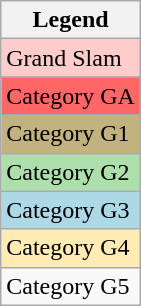<table class="wikitable">
<tr>
<th>Legend</th>
</tr>
<tr bgcolor=#ffcccc>
<td>Grand Slam</td>
</tr>
<tr bgcolor=#FF6666>
<td>Category GA</td>
</tr>
<tr bgcolor=#C2B280>
<td>Category G1</td>
</tr>
<tr bgcolor="#ADDFAD">
<td>Category G2</td>
</tr>
<tr bgcolor="lightblue">
<td>Category G3</td>
</tr>
<tr bgcolor=#ffecb2>
<td>Category G4</td>
</tr>
<tr>
<td>Category G5</td>
</tr>
</table>
